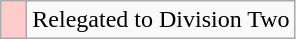<table class="wikitable">
<tr>
<td width=10px bgcolor="#ffcccc"></td>
<td>Relegated to Division Two</td>
</tr>
</table>
